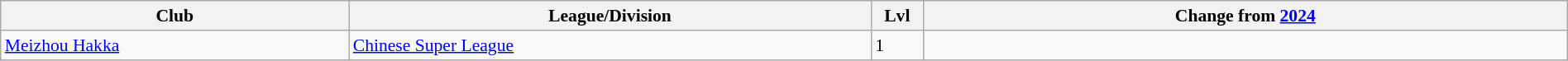<table class="wikitable sortable" width="100%" style="font-size:90%">
<tr>
<th width="20%">Club</th>
<th width="30%">League/Division</th>
<th width="3%">Lvl</th>
<th width="37%">Change from <a href='#'>2024</a></th>
</tr>
<tr>
<td><a href='#'>Meizhou Hakka</a></td>
<td><a href='#'>Chinese Super League</a></td>
<td>1</td>
<td></td>
</tr>
</table>
